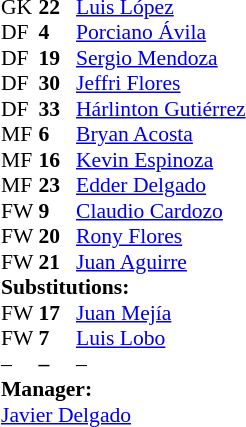<table style = "font-size: 90%" cellspacing = "0" cellpadding = "0">
<tr>
<td colspan = 4></td>
</tr>
<tr>
<th style="width:25px;"></th>
<th style="width:25px;"></th>
</tr>
<tr>
<td>GK</td>
<td><strong>22</strong></td>
<td> <a href='#'>Luis López</a></td>
</tr>
<tr>
<td>DF</td>
<td><strong>4</strong></td>
<td> <a href='#'>Porciano Ávila</a></td>
</tr>
<tr>
<td>DF</td>
<td><strong>19</strong></td>
<td> <a href='#'>Sergio Mendoza</a></td>
</tr>
<tr>
<td>DF</td>
<td><strong>30</strong></td>
<td> <a href='#'>Jeffri Flores</a></td>
</tr>
<tr>
<td>DF</td>
<td><strong>33</strong></td>
<td> <a href='#'>Hárlinton Gutiérrez</a></td>
</tr>
<tr>
<td>MF</td>
<td><strong>6</strong></td>
<td> <a href='#'>Bryan Acosta</a></td>
</tr>
<tr>
<td>MF</td>
<td><strong>16</strong></td>
<td> <a href='#'>Kevin Espinoza</a></td>
</tr>
<tr>
<td>MF</td>
<td><strong>23</strong></td>
<td> <a href='#'>Edder Delgado</a></td>
</tr>
<tr>
<td>FW</td>
<td><strong>9</strong></td>
<td> <a href='#'>Claudio Cardozo</a></td>
<td></td>
<td></td>
</tr>
<tr>
<td>FW</td>
<td><strong>20</strong></td>
<td> <a href='#'>Rony Flores</a></td>
</tr>
<tr>
<td>FW</td>
<td><strong>21</strong></td>
<td> <a href='#'>Juan Aguirre</a></td>
<td></td>
<td></td>
</tr>
<tr>
<td colspan = 3><strong>Substitutions:</strong></td>
</tr>
<tr>
<td>FW</td>
<td><strong>17</strong></td>
<td> <a href='#'>Juan Mejía</a></td>
<td></td>
<td></td>
</tr>
<tr>
<td>FW</td>
<td><strong>7</strong></td>
<td> <a href='#'>Luis Lobo</a></td>
<td></td>
<td></td>
</tr>
<tr>
<td>–</td>
<td><strong>–</strong></td>
<td> –</td>
</tr>
<tr>
<td colspan = 3><strong>Manager:</strong></td>
</tr>
<tr>
<td colspan = 3> <a href='#'>Javier Delgado</a></td>
</tr>
</table>
